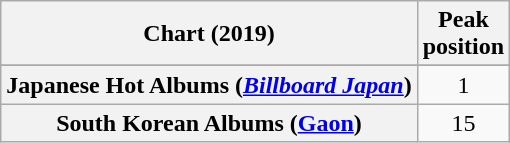<table class="wikitable sortable plainrowheaders" style="text-align:center">
<tr>
<th scope="col">Chart (2019)</th>
<th scope="col">Peak<br>position</th>
</tr>
<tr>
</tr>
<tr>
<th scope="row">Japanese Hot Albums (<em><a href='#'>Billboard Japan</a></em>)</th>
<td>1</td>
</tr>
<tr>
<th scope="row">South Korean Albums (<a href='#'>Gaon</a>)</th>
<td>15</td>
</tr>
</table>
